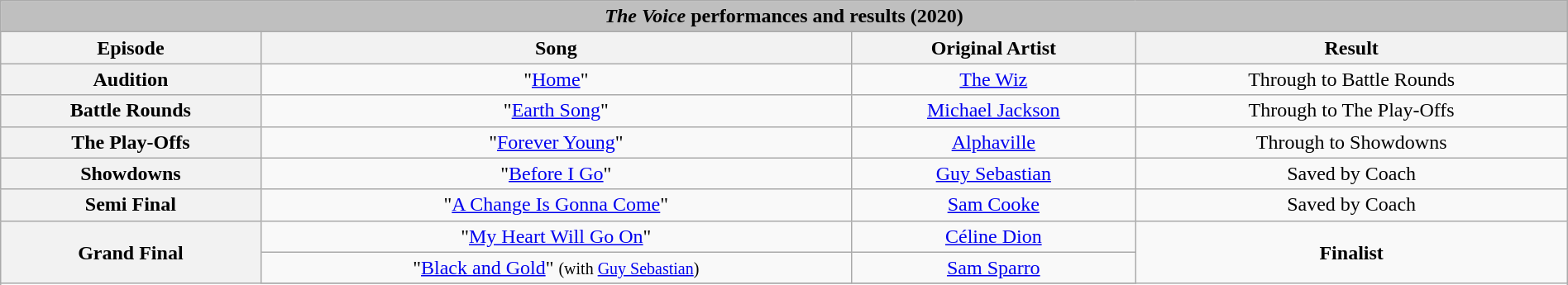<table class="wikitable collapsible collapsed" style="width:100%; margin:1em auto 1em auto; text-align:center;">
<tr>
<th colspan="4" style="background:#BFBFBF;"><em>The Voice</em> performances and results (2020)</th>
</tr>
<tr>
<th scope="col">Episode</th>
<th scope="col">Song</th>
<th scope="col">Original Artist</th>
<th scope="col">Result</th>
</tr>
<tr>
<th>Audition</th>
<td>"<a href='#'>Home</a>"</td>
<td><a href='#'>The Wiz</a></td>
<td>Through to Battle Rounds</td>
</tr>
<tr>
<th>Battle Rounds</th>
<td>"<a href='#'>Earth Song</a>"</td>
<td><a href='#'>Michael Jackson</a></td>
<td>Through to The Play-Offs</td>
</tr>
<tr>
<th>The Play-Offs</th>
<td>"<a href='#'>Forever Young</a>"</td>
<td><a href='#'>Alphaville</a></td>
<td>Through to Showdowns</td>
</tr>
<tr>
<th>Showdowns</th>
<td>"<a href='#'>Before I Go</a>"</td>
<td><a href='#'>Guy Sebastian</a></td>
<td>Saved by Coach</td>
</tr>
<tr>
<th>Semi Final</th>
<td>"<a href='#'>A Change Is Gonna Come</a>"</td>
<td><a href='#'>Sam Cooke</a></td>
<td>Saved by Coach</td>
</tr>
<tr>
<th rowspan="3">Grand Final</th>
<td>"<a href='#'>My Heart Will Go On</a>"</td>
<td><a href='#'>Céline Dion</a></td>
<td rowspan="3"><strong>Finalist</strong></td>
</tr>
<tr>
<td>"<a href='#'>Black and Gold</a>" <small> (with <a href='#'>Guy Sebastian</a>) </small></td>
<td><a href='#'>Sam Sparro</a></td>
</tr>
<tr>
</tr>
</table>
